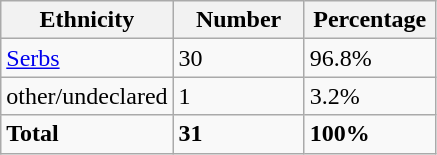<table class="wikitable">
<tr>
<th width="100px">Ethnicity</th>
<th width="80px">Number</th>
<th width="80px">Percentage</th>
</tr>
<tr>
<td><a href='#'>Serbs</a></td>
<td>30</td>
<td>96.8%</td>
</tr>
<tr>
<td>other/undeclared</td>
<td>1</td>
<td>3.2%</td>
</tr>
<tr>
<td><strong>Total</strong></td>
<td><strong>31</strong></td>
<td><strong>100%</strong></td>
</tr>
</table>
